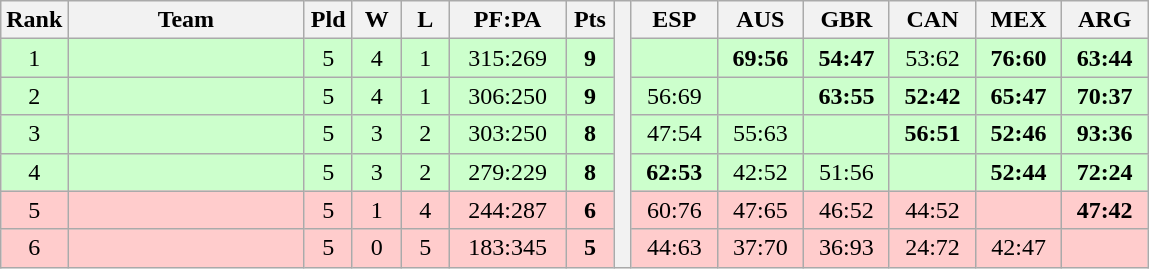<table class="wikitable" style="text-align:center">
<tr>
<th width=25>Rank</th>
<th width=150>Team</th>
<th width=25>Pld</th>
<th width=25>W</th>
<th width=25>L</th>
<th width=70>PF:PA</th>
<th width=25>Pts</th>
<th rowspan="7"> </th>
<th width=50>ESP</th>
<th width=50>AUS</th>
<th width=50>GBR</th>
<th width=50>CAN</th>
<th width=50>MEX</th>
<th width=50>ARG</th>
</tr>
<tr style="background:#ccffcc;">
<td>1</td>
<td style="text-align:left"></td>
<td>5</td>
<td>4</td>
<td>1</td>
<td>315:269</td>
<td><strong>9</strong></td>
<td></td>
<td><strong>69:56</strong></td>
<td><strong>54:47</strong></td>
<td>53:62</td>
<td><strong>76:60</strong></td>
<td><strong>63:44</strong></td>
</tr>
<tr style="background:#ccffcc;">
<td>2</td>
<td style="text-align:left"></td>
<td>5</td>
<td>4</td>
<td>1</td>
<td>306:250</td>
<td><strong>9</strong></td>
<td>56:69</td>
<td></td>
<td><strong>63:55</strong></td>
<td><strong>52:42</strong></td>
<td><strong>65:47</strong></td>
<td><strong>70:37</strong></td>
</tr>
<tr style="background:#ccffcc;">
<td>3</td>
<td style="text-align:left"></td>
<td>5</td>
<td>3</td>
<td>2</td>
<td>303:250</td>
<td><strong>8</strong></td>
<td>47:54</td>
<td>55:63</td>
<td></td>
<td><strong>56:51</strong></td>
<td><strong>52:46</strong></td>
<td><strong>93:36</strong></td>
</tr>
<tr style="background:#ccffcc;">
<td>4</td>
<td style="text-align:left"></td>
<td>5</td>
<td>3</td>
<td>2</td>
<td>279:229</td>
<td><strong>8</strong></td>
<td><strong>62:53</strong></td>
<td>42:52</td>
<td>51:56</td>
<td></td>
<td><strong>52:44</strong></td>
<td><strong>72:24</strong></td>
</tr>
<tr style="background:#ffcccc;">
<td>5</td>
<td style="text-align:left"></td>
<td>5</td>
<td>1</td>
<td>4</td>
<td>244:287</td>
<td><strong>6</strong></td>
<td>60:76</td>
<td>47:65</td>
<td>46:52</td>
<td>44:52</td>
<td></td>
<td><strong>47:42</strong></td>
</tr>
<tr style="background:#ffcccc;">
<td>6</td>
<td style="text-align:left"></td>
<td>5</td>
<td>0</td>
<td>5</td>
<td>183:345</td>
<td><strong>5</strong></td>
<td>44:63</td>
<td>37:70</td>
<td>36:93</td>
<td>24:72</td>
<td>42:47</td>
<td></td>
</tr>
</table>
